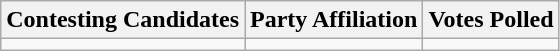<table class="wikitable sortable">
<tr>
<th>Contesting Candidates</th>
<th>Party Affiliation</th>
<th>Votes Polled</th>
</tr>
<tr>
<td></td>
<td></td>
<td></td>
</tr>
</table>
